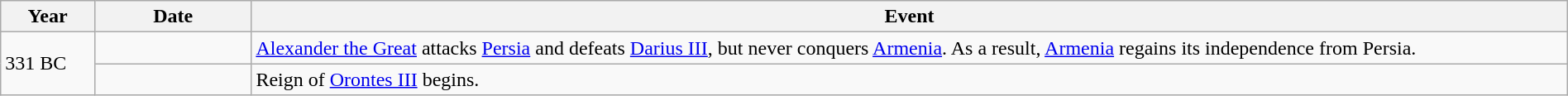<table class="wikitable" width="100%">
<tr>
<th style="width:6%">Year</th>
<th style="width:10%">Date</th>
<th>Event</th>
</tr>
<tr>
<td rowspan="2">331 BC</td>
<td></td>
<td><a href='#'>Alexander the Great</a> attacks <a href='#'>Persia</a> and defeats <a href='#'>Darius III</a>, but never conquers <a href='#'>Armenia</a>. As a result, <a href='#'>Armenia</a> regains its independence from Persia.</td>
</tr>
<tr>
<td></td>
<td>Reign of <a href='#'>Orontes III</a> begins.</td>
</tr>
</table>
